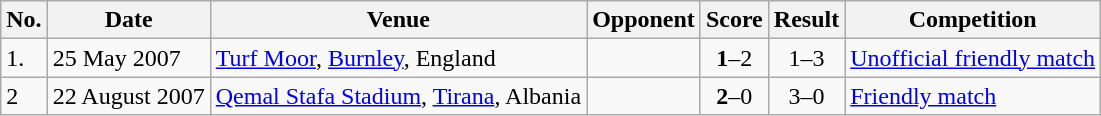<table class="wikitable sortable">
<tr>
<th>No.</th>
<th>Date</th>
<th>Venue</th>
<th>Opponent</th>
<th>Score</th>
<th>Result</th>
<th>Competition</th>
</tr>
<tr>
<td>1.</td>
<td>25 May 2007</td>
<td><a href='#'>Turf Moor</a>, <a href='#'>Burnley</a>, England</td>
<td></td>
<td align="center"><strong>1</strong>–2</td>
<td align="center">1–3</td>
<td><a href='#'>Unofficial friendly match</a></td>
</tr>
<tr>
<td>2</td>
<td>22 August 2007</td>
<td><a href='#'>Qemal Stafa Stadium</a>, <a href='#'>Tirana</a>, Albania</td>
<td></td>
<td align="center"><strong>2</strong>–0</td>
<td align="center">3–0</td>
<td><a href='#'>Friendly match</a></td>
</tr>
</table>
